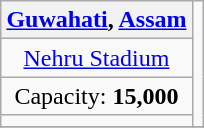<table class="wikitable" style="margin:1em auto; text-align:center">
<tr>
<th><a href='#'>Guwahati</a>, <a href='#'>Assam</a></th>
<td rowspan=4></td>
</tr>
<tr>
<td><a href='#'>Nehru Stadium</a></td>
</tr>
<tr>
<td>Capacity: <strong>15,000</strong></td>
</tr>
<tr>
<td></td>
</tr>
<tr>
</tr>
</table>
